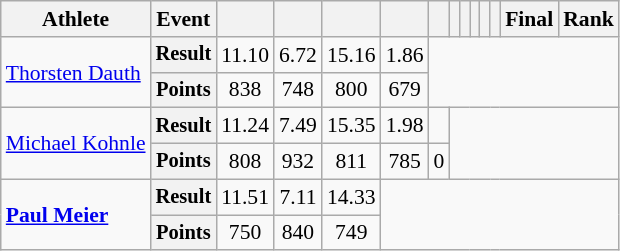<table class=wikitable style=font-size:90%>
<tr>
<th>Athlete</th>
<th>Event</th>
<th></th>
<th></th>
<th></th>
<th></th>
<th></th>
<th></th>
<th></th>
<th></th>
<th></th>
<th></th>
<th>Final</th>
<th>Rank</th>
</tr>
<tr align=center>
<td rowspan=2 style=text-align:left><a href='#'>Thorsten Dauth</a></td>
<th style=font-size:95%>Result</th>
<td>11.10</td>
<td>6.72</td>
<td>15.16</td>
<td>1.86</td>
<td colspan=8 rowspan=2></td>
</tr>
<tr align=center>
<th style=font-size:95%>Points</th>
<td>838</td>
<td>748</td>
<td>800</td>
<td>679</td>
</tr>
<tr align=center>
<td rowspan=2 style=text-align:left><a href='#'>Michael Kohnle</a></td>
<th style=font-size:95%>Result</th>
<td>11.24</td>
<td>7.49</td>
<td>15.35</td>
<td>1.98</td>
<td></td>
<td colspan=7 rowspan=2></td>
</tr>
<tr align=center>
<th style=font-size:95%>Points</th>
<td>808</td>
<td>932</td>
<td>811</td>
<td>785</td>
<td>0</td>
</tr>
<tr align=center>
<td rowspan=2 style=text-align:left><strong><a href='#'>Paul Meier</a></strong></td>
<th style=font-size:95%>Result</th>
<td>11.51</td>
<td>7.11</td>
<td>14.33</td>
<td colspan=9 rowspan=2></td>
</tr>
<tr align=center>
<th style=font-size:95%>Points</th>
<td>750</td>
<td>840</td>
<td>749</td>
</tr>
</table>
